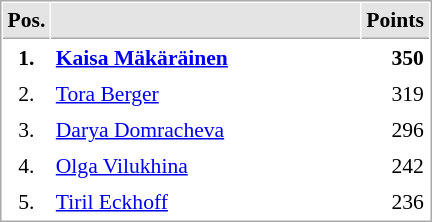<table cellspacing="1" cellpadding="3" style="border:1px solid #AAAAAA;font-size:90%">
<tr bgcolor="#E4E4E4">
<th style="border-bottom:1px solid #AAAAAA" width=10>Pos.</th>
<th style="border-bottom:1px solid #AAAAAA" width=200></th>
<th style="border-bottom:1px solid #AAAAAA" width=20>Points</th>
</tr>
<tr>
<td align="center"><strong>1.</strong></td>
<td> <strong><a href='#'>Kaisa Mäkäräinen</a></strong></td>
<td align="right"><strong>350</strong></td>
</tr>
<tr>
<td align="center">2.</td>
<td> <a href='#'>Tora Berger</a></td>
<td align="right">319</td>
</tr>
<tr>
<td align="center">3.</td>
<td> <a href='#'>Darya Domracheva</a></td>
<td align="right">296</td>
</tr>
<tr>
<td align="center">4.</td>
<td> <a href='#'>Olga Vilukhina</a></td>
<td align="right">242</td>
</tr>
<tr>
<td align="center">5.</td>
<td> <a href='#'>Tiril Eckhoff</a></td>
<td align="right">236</td>
</tr>
</table>
